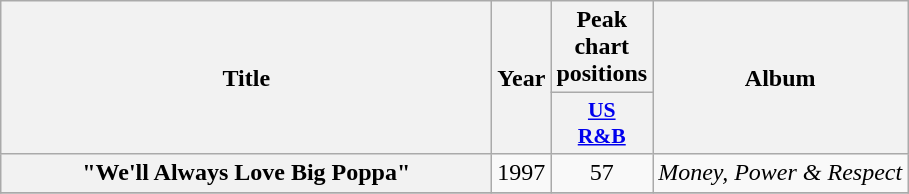<table class="wikitable plainrowheaders" style="text-align:center;">
<tr>
<th scope="col" rowspan="2" style="width:20em;">Title</th>
<th scope="col" rowspan="2">Year</th>
<th scope="col" colspan="1">Peak chart positions</th>
<th scope="col" rowspan="2">Album</th>
</tr>
<tr>
<th scope="col" style="width:3em;font-size:90%;"><a href='#'>US<br>R&B</a></th>
</tr>
<tr>
<th scope="row">"We'll Always Love Big Poppa"</th>
<td>1997</td>
<td>57</td>
<td><em>Money, Power & Respect</em></td>
</tr>
<tr>
</tr>
</table>
